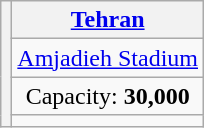<table class="wikitable" style="text-align:center">
<tr>
<th rowspan=4></th>
<th><a href='#'>Tehran</a></th>
</tr>
<tr>
<td><a href='#'>Amjadieh Stadium</a></td>
</tr>
<tr>
<td>Capacity: <strong>30,000</strong></td>
</tr>
<tr>
<td></td>
</tr>
</table>
